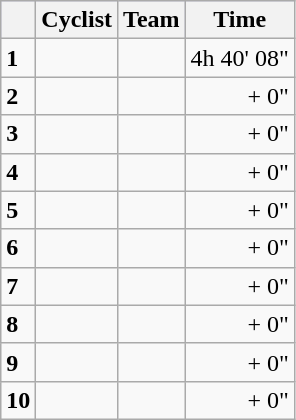<table class="wikitable">
<tr style="background:#ccccff;">
<th></th>
<th>Cyclist</th>
<th>Team</th>
<th>Time</th>
</tr>
<tr>
<td><strong>1</strong></td>
<td><strong></strong></td>
<td><strong></strong></td>
<td align=right>4h 40' 08"</td>
</tr>
<tr>
<td><strong>2</strong></td>
<td></td>
<td></td>
<td align=right>+ 0"</td>
</tr>
<tr>
<td><strong>3</strong></td>
<td></td>
<td></td>
<td align=right>+ 0"</td>
</tr>
<tr>
<td><strong>4</strong></td>
<td></td>
<td></td>
<td align=right>+ 0"</td>
</tr>
<tr>
<td><strong>5</strong></td>
<td></td>
<td></td>
<td align=right>+ 0"</td>
</tr>
<tr>
<td><strong>6</strong></td>
<td></td>
<td></td>
<td align=right>+ 0"</td>
</tr>
<tr>
<td><strong>7</strong></td>
<td></td>
<td></td>
<td align=right>+ 0"</td>
</tr>
<tr>
<td><strong>8</strong></td>
<td></td>
<td></td>
<td align=right>+ 0"</td>
</tr>
<tr>
<td><strong>9</strong></td>
<td></td>
<td></td>
<td align=right>+ 0"</td>
</tr>
<tr>
<td><strong>10</strong></td>
<td></td>
<td></td>
<td align=right>+ 0"</td>
</tr>
</table>
